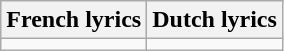<table class="wikitable">
<tr>
<th>French lyrics</th>
<th>Dutch lyrics</th>
</tr>
<tr style="vertical-align:top; white-space:nowrap;">
<td></td>
<td></td>
</tr>
</table>
